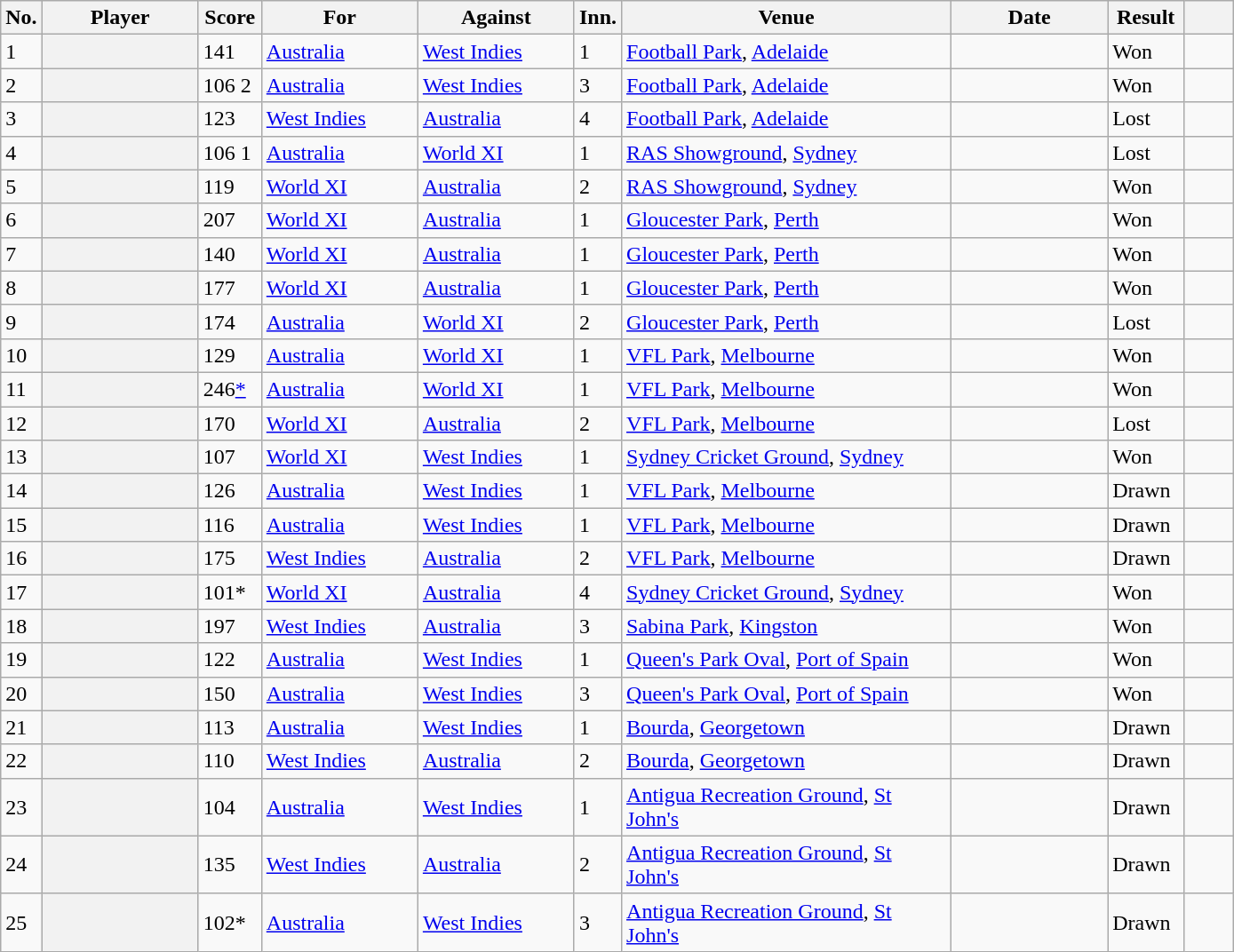<table class="wikitable plainrowheaders sortable">
<tr>
<th scope="col" width="20">No.</th>
<th scope="col" width="110">Player</th>
<th scope="col" width="40">Score</th>
<th scope="col" width="110">For</th>
<th scope="col" width="110">Against</th>
<th scope="col" width="20">Inn.</th>
<th scope="col" width="240">Venue</th>
<th scope="col" width="110">Date</th>
<th scope="col" width="50">Result</th>
<th scope="col" class="unsortable" width="30"></th>
</tr>
<tr>
<td>1</td>
<th scope="row" align=left></th>
<td>141</td>
<td> <a href='#'>Australia</a></td>
<td> <a href='#'>West Indies</a></td>
<td>1</td>
<td><a href='#'>Football Park</a>, <a href='#'>Adelaide</a></td>
<td></td>
<td>Won</td>
<td></td>
</tr>
<tr>
<td>2</td>
<th scope="row" align=left></th>
<td>106 <span>2</span></td>
<td> <a href='#'>Australia</a></td>
<td> <a href='#'>West Indies</a></td>
<td>3</td>
<td><a href='#'>Football Park</a>, <a href='#'>Adelaide</a></td>
<td></td>
<td>Won</td>
<td></td>
</tr>
<tr>
<td>3</td>
<th scope="row" align=left></th>
<td>123</td>
<td> <a href='#'>West Indies</a></td>
<td> <a href='#'>Australia</a></td>
<td>4</td>
<td><a href='#'>Football Park</a>, <a href='#'>Adelaide</a></td>
<td></td>
<td>Lost</td>
<td></td>
</tr>
<tr>
<td>4</td>
<th scope="row" align=left></th>
<td>106 <span>1</span></td>
<td> <a href='#'>Australia</a></td>
<td> <a href='#'>World XI</a></td>
<td>1</td>
<td><a href='#'>RAS Showground</a>, <a href='#'>Sydney</a></td>
<td></td>
<td>Lost</td>
<td></td>
</tr>
<tr>
<td>5</td>
<th scope="row" align=left></th>
<td>119</td>
<td> <a href='#'>World XI</a></td>
<td> <a href='#'>Australia</a></td>
<td>2</td>
<td><a href='#'>RAS Showground</a>, <a href='#'>Sydney</a></td>
<td></td>
<td>Won</td>
<td></td>
</tr>
<tr>
<td>6</td>
<th scope="row" align=left></th>
<td>207</td>
<td> <a href='#'>World XI</a></td>
<td> <a href='#'>Australia</a></td>
<td>1</td>
<td><a href='#'>Gloucester Park</a>, <a href='#'>Perth</a></td>
<td></td>
<td>Won</td>
<td></td>
</tr>
<tr>
<td>7</td>
<th scope="row" align=left></th>
<td>140</td>
<td> <a href='#'>World XI</a></td>
<td> <a href='#'>Australia</a></td>
<td>1</td>
<td><a href='#'>Gloucester Park</a>, <a href='#'>Perth</a></td>
<td></td>
<td>Won</td>
<td></td>
</tr>
<tr>
<td>8</td>
<th scope="row" align=left></th>
<td>177</td>
<td> <a href='#'>World XI</a></td>
<td> <a href='#'>Australia</a></td>
<td>1</td>
<td><a href='#'>Gloucester Park</a>, <a href='#'>Perth</a></td>
<td></td>
<td>Won</td>
<td></td>
</tr>
<tr>
<td>9</td>
<th scope="row" align=left></th>
<td>174</td>
<td> <a href='#'>Australia</a></td>
<td> <a href='#'>World XI</a></td>
<td>2</td>
<td><a href='#'>Gloucester Park</a>, <a href='#'>Perth</a></td>
<td></td>
<td>Lost</td>
<td></td>
</tr>
<tr>
<td>10</td>
<th scope="row" align=left></th>
<td>129</td>
<td> <a href='#'>Australia</a></td>
<td> <a href='#'>World XI</a></td>
<td>1</td>
<td><a href='#'>VFL Park</a>, <a href='#'>Melbourne</a></td>
<td></td>
<td>Won</td>
<td></td>
</tr>
<tr>
<td>11</td>
<th scope="row" align=left></th>
<td>246<a href='#'>*</a></td>
<td> <a href='#'>Australia</a></td>
<td> <a href='#'>World XI</a></td>
<td>1</td>
<td><a href='#'>VFL Park</a>, <a href='#'>Melbourne</a></td>
<td></td>
<td>Won</td>
<td></td>
</tr>
<tr>
<td>12</td>
<th scope="row" align=left></th>
<td>170</td>
<td> <a href='#'>World XI</a></td>
<td> <a href='#'>Australia</a></td>
<td>2</td>
<td><a href='#'>VFL Park</a>, <a href='#'>Melbourne</a></td>
<td></td>
<td>Lost</td>
<td></td>
</tr>
<tr>
<td>13</td>
<th scope="row" align=left></th>
<td>107</td>
<td> <a href='#'>World XI</a></td>
<td> <a href='#'>West Indies</a></td>
<td>1</td>
<td><a href='#'>Sydney Cricket Ground</a>, <a href='#'>Sydney</a></td>
<td></td>
<td>Won</td>
<td></td>
</tr>
<tr>
<td>14</td>
<th scope="row" align=left></th>
<td>126</td>
<td> <a href='#'>Australia</a></td>
<td> <a href='#'>West Indies</a></td>
<td>1</td>
<td><a href='#'>VFL Park</a>, <a href='#'>Melbourne</a></td>
<td></td>
<td>Drawn</td>
<td></td>
</tr>
<tr>
<td>15</td>
<th scope="row" align=left></th>
<td>116</td>
<td> <a href='#'>Australia</a></td>
<td> <a href='#'>West Indies</a></td>
<td>1</td>
<td><a href='#'>VFL Park</a>, <a href='#'>Melbourne</a></td>
<td></td>
<td>Drawn</td>
<td></td>
</tr>
<tr>
<td>16</td>
<th scope="row" align=left></th>
<td>175</td>
<td> <a href='#'>West Indies</a></td>
<td> <a href='#'>Australia</a></td>
<td>2</td>
<td><a href='#'>VFL Park</a>, <a href='#'>Melbourne</a></td>
<td></td>
<td>Drawn</td>
<td></td>
</tr>
<tr>
<td>17</td>
<th scope="row" align=left></th>
<td>101*</td>
<td> <a href='#'>World XI</a></td>
<td> <a href='#'>Australia</a></td>
<td>4</td>
<td><a href='#'>Sydney Cricket Ground</a>, <a href='#'>Sydney</a></td>
<td></td>
<td>Won</td>
<td></td>
</tr>
<tr>
<td>18</td>
<th scope="row" align=left></th>
<td>197</td>
<td> <a href='#'>West Indies</a></td>
<td> <a href='#'>Australia</a></td>
<td>3</td>
<td><a href='#'>Sabina Park</a>, <a href='#'>Kingston</a></td>
<td></td>
<td>Won</td>
<td></td>
</tr>
<tr>
<td>19</td>
<th scope="row" align=left></th>
<td>122</td>
<td> <a href='#'>Australia</a></td>
<td> <a href='#'>West Indies</a></td>
<td>1</td>
<td><a href='#'>Queen's Park Oval</a>, <a href='#'>Port of Spain</a></td>
<td></td>
<td>Won</td>
<td></td>
</tr>
<tr>
<td>20</td>
<th scope="row" align=left></th>
<td>150</td>
<td> <a href='#'>Australia</a></td>
<td> <a href='#'>West Indies</a></td>
<td>3</td>
<td><a href='#'>Queen's Park Oval</a>, <a href='#'>Port of Spain</a></td>
<td></td>
<td>Won</td>
<td></td>
</tr>
<tr>
<td>21</td>
<th scope="row" align=left></th>
<td>113</td>
<td> <a href='#'>Australia</a></td>
<td> <a href='#'>West Indies</a></td>
<td>1</td>
<td><a href='#'>Bourda</a>, <a href='#'>Georgetown</a></td>
<td></td>
<td>Drawn</td>
<td></td>
</tr>
<tr>
<td>22</td>
<th scope="row" align=left></th>
<td>110</td>
<td> <a href='#'>West Indies</a></td>
<td> <a href='#'>Australia</a></td>
<td>2</td>
<td><a href='#'>Bourda</a>, <a href='#'>Georgetown</a></td>
<td></td>
<td>Drawn</td>
<td></td>
</tr>
<tr>
<td>23</td>
<th scope="row" align=left></th>
<td>104</td>
<td> <a href='#'>Australia</a></td>
<td> <a href='#'>West Indies</a></td>
<td>1</td>
<td><a href='#'>Antigua Recreation Ground</a>, <a href='#'>St John's</a></td>
<td></td>
<td>Drawn</td>
<td></td>
</tr>
<tr>
<td>24</td>
<th scope="row" align=left></th>
<td>135</td>
<td> <a href='#'>West Indies</a></td>
<td> <a href='#'>Australia</a></td>
<td>2</td>
<td><a href='#'>Antigua Recreation Ground</a>, <a href='#'>St John's</a></td>
<td></td>
<td>Drawn</td>
<td></td>
</tr>
<tr>
<td>25</td>
<th scope="row" align=left></th>
<td>102*</td>
<td> <a href='#'>Australia</a></td>
<td> <a href='#'>West Indies</a></td>
<td>3</td>
<td><a href='#'>Antigua Recreation Ground</a>, <a href='#'>St John's</a></td>
<td></td>
<td>Drawn</td>
<td></td>
</tr>
</table>
